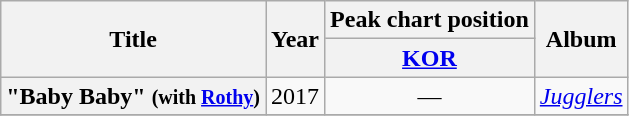<table class="wikitable plainrowheaders" style="text-align:center;">
<tr>
<th rowspan="2">Title</th>
<th rowspan="2">Year</th>
<th>Peak chart position</th>
<th rowspan="2">Album</th>
</tr>
<tr>
<th><a href='#'>KOR</a></th>
</tr>
<tr>
<th scope="row">"Baby Baby" <small>(with <a href='#'>Rothy</a>)</small></th>
<td>2017</td>
<td>—</td>
<td><a href='#'><em>Jugglers</em></a></td>
</tr>
<tr>
</tr>
</table>
